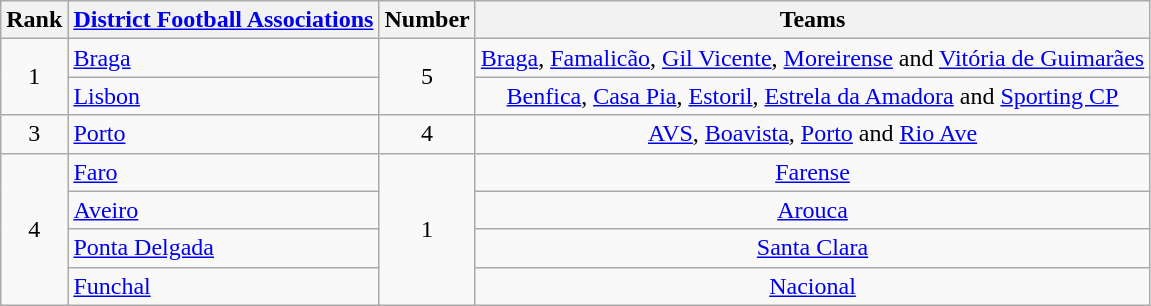<table class="wikitable">
<tr>
<th>Rank</th>
<th><a href='#'>District Football Associations</a></th>
<th>Number</th>
<th>Teams</th>
</tr>
<tr>
<td rowspan="2" align=center>1</td>
<td> <a href='#'>Braga</a></td>
<td rowspan=2 align=center>5</td>
<td align=center><a href='#'>Braga</a>, <a href='#'>Famalicão</a>, <a href='#'>Gil Vicente</a>, <a href='#'>Moreirense</a> and <a href='#'>Vitória de Guimarães</a></td>
</tr>
<tr>
<td> <a href='#'>Lisbon</a></td>
<td align="center"><a href='#'>Benfica</a>, <a href='#'>Casa Pia</a>, <a href='#'>Estoril</a>, <a href='#'>Estrela da Amadora</a> and <a href='#'>Sporting CP</a></td>
</tr>
<tr>
<td rowspan=1 align=center>3</td>
<td> <a href='#'>Porto</a></td>
<td rowspan=1 align="center">4</td>
<td align="center"><a href='#'>AVS</a>, <a href='#'>Boavista</a>, <a href='#'>Porto</a> and <a href='#'>Rio Ave</a></td>
</tr>
<tr>
<td rowspan="4" align=center>4</td>
<td> <a href='#'>Faro</a></td>
<td rowspan="4" align="center">1</td>
<td align="center"><a href='#'>Farense</a></td>
</tr>
<tr>
<td> <a href='#'>Aveiro</a></td>
<td align="center"><a href='#'>Arouca</a></td>
</tr>
<tr>
<td> <a href='#'>Ponta Delgada</a></td>
<td align="center"><a href='#'>Santa Clara</a></td>
</tr>
<tr>
<td> <a href='#'>Funchal</a></td>
<td align="center"><a href='#'>Nacional</a></td>
</tr>
</table>
